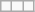<table class="wikitable">
<tr>
<td></td>
<td></td>
<td></td>
</tr>
</table>
